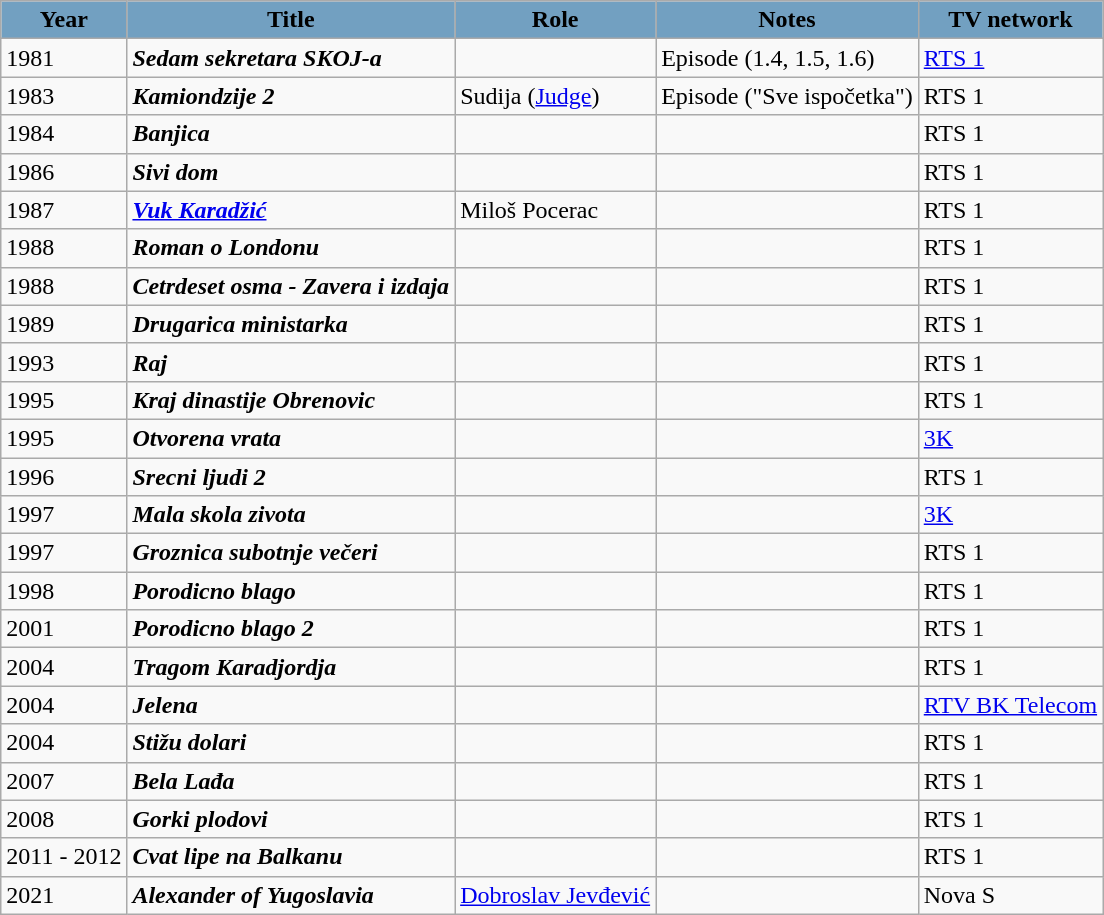<table align="center" class="wikitable sortable">
<tr>
<th style=background:#72A0C1;>Year</th>
<th style=background:#72A0C1;>Title</th>
<th style=background:#72A0C1;>Role</th>
<th style=background:#72A0C1;>Notes</th>
<th style=background:#72A0C1;>TV network</th>
</tr>
<tr>
<td>1981</td>
<td><strong><em>Sedam sekretara SKOJ-a</em></strong></td>
<td></td>
<td>Episode (1.4, 1.5, 1.6)</td>
<td><a href='#'>RTS 1</a></td>
</tr>
<tr>
<td>1983</td>
<td><strong><em>Kamiondzije 2</em></strong></td>
<td>Sudija (<a href='#'>Judge</a>)</td>
<td>Episode ("Sve ispočetka")</td>
<td>RTS 1</td>
</tr>
<tr>
<td>1984</td>
<td><strong><em>Banjica</em></strong></td>
<td></td>
<td></td>
<td>RTS 1</td>
</tr>
<tr>
<td>1986</td>
<td><strong><em>Sivi dom</em></strong></td>
<td></td>
<td></td>
<td>RTS 1</td>
</tr>
<tr>
<td>1987</td>
<td><strong><em><a href='#'>Vuk Karadžić</a></em></strong></td>
<td>Miloš Pocerac</td>
<td></td>
<td>RTS 1</td>
</tr>
<tr>
<td>1988</td>
<td><strong><em>Roman o Londonu</em></strong></td>
<td></td>
<td></td>
<td>RTS 1</td>
</tr>
<tr>
<td>1988</td>
<td><strong><em>Cetrdeset osma - Zavera i izdaja</em></strong></td>
<td></td>
<td></td>
<td>RTS 1</td>
</tr>
<tr>
<td>1989</td>
<td><strong><em>Drugarica ministarka</em></strong></td>
<td></td>
<td></td>
<td>RTS 1</td>
</tr>
<tr>
<td>1993</td>
<td><strong><em>Raj</em></strong></td>
<td></td>
<td></td>
<td>RTS 1</td>
</tr>
<tr>
<td>1995</td>
<td><strong><em>Kraj dinastije Obrenovic</em></strong></td>
<td></td>
<td></td>
<td>RTS 1</td>
</tr>
<tr>
<td>1995</td>
<td><strong><em>Otvorena vrata</em></strong></td>
<td></td>
<td></td>
<td><a href='#'>3K</a></td>
</tr>
<tr>
<td>1996</td>
<td><strong><em>Srecni ljudi 2</em></strong></td>
<td></td>
<td></td>
<td>RTS 1</td>
</tr>
<tr>
<td>1997</td>
<td><strong><em>Mala skola zivota</em></strong></td>
<td></td>
<td></td>
<td><a href='#'>3K</a></td>
</tr>
<tr>
<td>1997</td>
<td><strong><em>Groznica subotnje večeri</em></strong></td>
<td></td>
<td></td>
<td>RTS 1</td>
</tr>
<tr>
<td>1998</td>
<td><strong><em>Porodicno blago</em></strong></td>
<td></td>
<td></td>
<td>RTS 1</td>
</tr>
<tr>
<td>2001</td>
<td><strong><em>Porodicno blago 2</em></strong></td>
<td></td>
<td></td>
<td>RTS 1</td>
</tr>
<tr>
<td>2004</td>
<td><strong><em>Tragom Karadjordja</em></strong></td>
<td></td>
<td></td>
<td>RTS 1</td>
</tr>
<tr>
<td>2004</td>
<td><strong><em>Jelena</em></strong></td>
<td></td>
<td></td>
<td><a href='#'>RTV BK Telecom</a></td>
</tr>
<tr>
<td>2004</td>
<td><strong><em>Stižu dolari</em></strong></td>
<td></td>
<td></td>
<td>RTS 1</td>
</tr>
<tr>
<td>2007</td>
<td><strong><em>Bela Lađa</em></strong></td>
<td></td>
<td></td>
<td>RTS 1</td>
</tr>
<tr>
<td>2008</td>
<td><strong><em>Gorki plodovi</em></strong></td>
<td></td>
<td></td>
<td>RTS 1</td>
</tr>
<tr>
<td>2011 - 2012</td>
<td><strong><em>Cvat lipe na Balkanu</em></strong></td>
<td></td>
<td></td>
<td>RTS 1</td>
</tr>
<tr>
<td>2021</td>
<td><strong><em>Alexander of Yugoslavia</em></strong></td>
<td><a href='#'>Dobroslav Jevđević</a></td>
<td></td>
<td>Nova S</td>
</tr>
</table>
